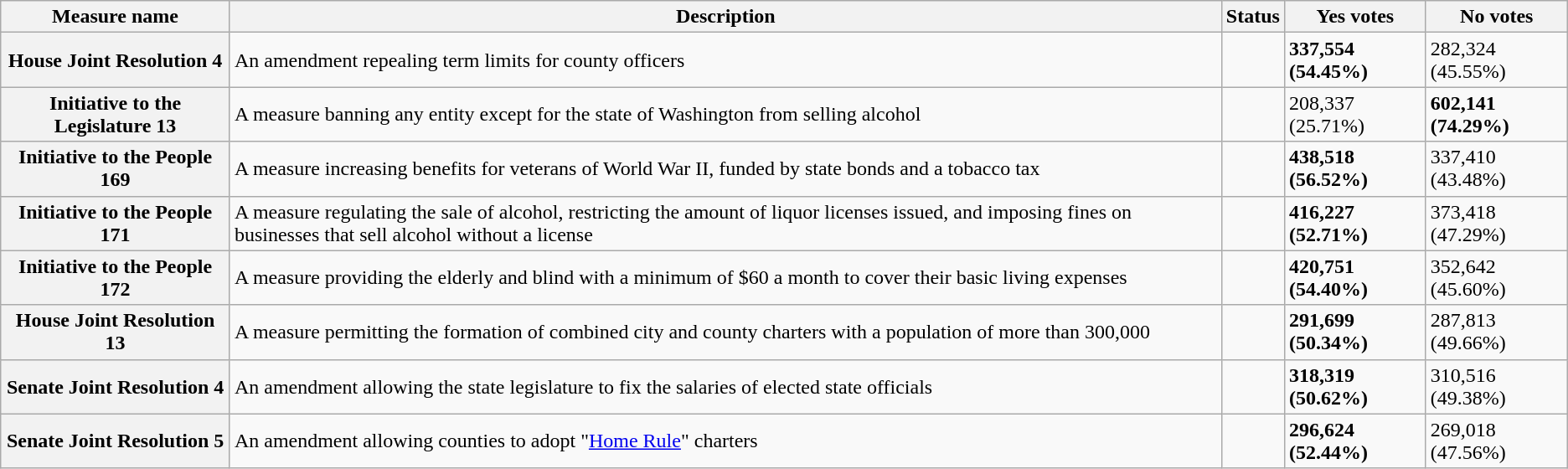<table class="wikitable sortable plainrowheaders">
<tr>
<th scope=col>Measure name</th>
<th scope=col class=unsortable>Description</th>
<th scope=col>Status</th>
<th scope=col>Yes votes</th>
<th scope=col>No votes</th>
</tr>
<tr>
<th scope=row>House Joint Resolution 4</th>
<td>An amendment repealing term limits for county officers</td>
<td></td>
<td><strong>337,554 (54.45%)</strong></td>
<td>282,324 (45.55%)</td>
</tr>
<tr>
<th scope=row>Initiative to the Legislature 13</th>
<td>A measure banning any entity except for the state of Washington from selling alcohol</td>
<td></td>
<td>208,337 (25.71%)</td>
<td><strong>602,141 (74.29%)</strong></td>
</tr>
<tr>
<th scope=row>Initiative to the People 169</th>
<td>A measure increasing benefits for veterans of World War II, funded by state bonds and a tobacco tax</td>
<td></td>
<td><strong>438,518 (56.52%)</strong></td>
<td>337,410 (43.48%)</td>
</tr>
<tr>
<th scope=row>Initiative to the People 171</th>
<td>A measure regulating the sale of alcohol, restricting the amount of liquor licenses issued, and imposing fines on businesses that sell alcohol without a license</td>
<td></td>
<td><strong>416,227 (52.71%)</strong></td>
<td>373,418 (47.29%)</td>
</tr>
<tr>
<th scope=row>Initiative to the People 172</th>
<td>A measure providing the elderly and blind with a minimum of $60 a month to cover their basic living expenses</td>
<td></td>
<td><strong>420,751 (54.40%)</strong></td>
<td>352,642 (45.60%)</td>
</tr>
<tr>
<th scope=row>House Joint Resolution 13</th>
<td>A measure permitting the formation of combined city and county charters with a population of more than 300,000</td>
<td></td>
<td><strong>291,699 (50.34%)</strong></td>
<td>287,813 (49.66%)</td>
</tr>
<tr>
<th scope=row>Senate Joint Resolution 4</th>
<td>An amendment allowing the state legislature to fix the salaries of elected state officials</td>
<td></td>
<td><strong>318,319 (50.62%)</strong></td>
<td>310,516 (49.38%)</td>
</tr>
<tr>
<th scope=row>Senate Joint Resolution 5</th>
<td>An amendment allowing counties to adopt "<a href='#'>Home Rule</a>" charters</td>
<td></td>
<td><strong>296,624 (52.44%)</strong></td>
<td>269,018 (47.56%)</td>
</tr>
</table>
